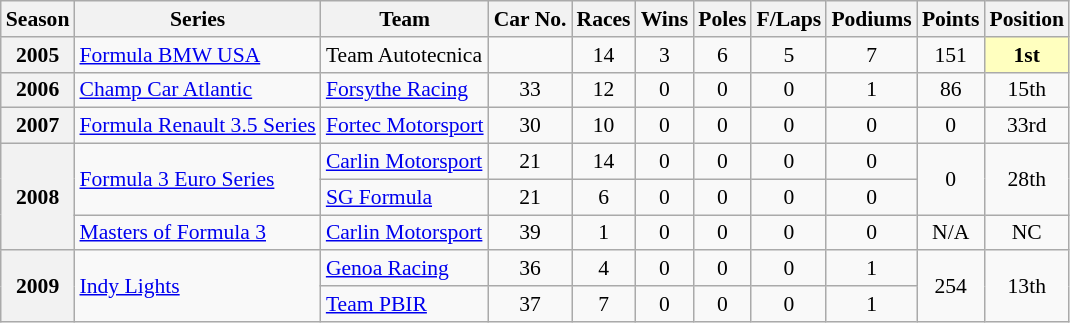<table class="wikitable" style="font-size: 90%; text-align:center">
<tr>
<th>Season</th>
<th>Series</th>
<th>Team</th>
<th>Car No.</th>
<th>Races</th>
<th>Wins</th>
<th>Poles</th>
<th>F/Laps</th>
<th>Podiums</th>
<th>Points</th>
<th>Position</th>
</tr>
<tr>
<th>2005</th>
<td align=left><a href='#'>Formula BMW USA</a></td>
<td align=left>Team Autotecnica</td>
<td></td>
<td>14</td>
<td>3</td>
<td>6</td>
<td>5</td>
<td>7</td>
<td>151</td>
<td style="background:#FFFFBF;"><strong>1st</strong></td>
</tr>
<tr>
<th>2006</th>
<td align=left><a href='#'>Champ Car Atlantic</a></td>
<td align=left><a href='#'>Forsythe Racing</a></td>
<td>33</td>
<td>12</td>
<td>0</td>
<td>0</td>
<td>0</td>
<td>1</td>
<td>86</td>
<td>15th</td>
</tr>
<tr>
<th>2007</th>
<td align=left nowrap><a href='#'>Formula Renault 3.5 Series</a></td>
<td align=left nowrap><a href='#'>Fortec Motorsport</a></td>
<td>30</td>
<td>10</td>
<td>0</td>
<td>0</td>
<td>0</td>
<td>0</td>
<td>0</td>
<td>33rd</td>
</tr>
<tr>
<th rowspan=3>2008</th>
<td align=left rowspan="2"><a href='#'>Formula 3 Euro Series</a></td>
<td align=left><a href='#'>Carlin Motorsport</a></td>
<td>21</td>
<td>14</td>
<td>0</td>
<td>0</td>
<td>0</td>
<td>0</td>
<td rowspan=2>0</td>
<td rowspan=2>28th</td>
</tr>
<tr>
<td align=left><a href='#'>SG Formula</a></td>
<td>21</td>
<td>6</td>
<td>0</td>
<td>0</td>
<td>0</td>
<td>0</td>
</tr>
<tr>
<td align=left><a href='#'>Masters of Formula 3</a></td>
<td align=left><a href='#'>Carlin Motorsport</a></td>
<td>39</td>
<td>1</td>
<td>0</td>
<td>0</td>
<td>0</td>
<td>0</td>
<td>N/A</td>
<td>NC</td>
</tr>
<tr>
<th rowspan=2>2009</th>
<td align=left rowspan="2"><a href='#'>Indy Lights</a></td>
<td align="left"><a href='#'>Genoa Racing</a></td>
<td>36</td>
<td>4</td>
<td>0</td>
<td>0</td>
<td>0</td>
<td>1</td>
<td rowspan=2>254</td>
<td rowspan=2>13th</td>
</tr>
<tr>
<td align="left"><a href='#'>Team PBIR</a></td>
<td>37</td>
<td>7</td>
<td>0</td>
<td>0</td>
<td>0</td>
<td>1</td>
</tr>
</table>
